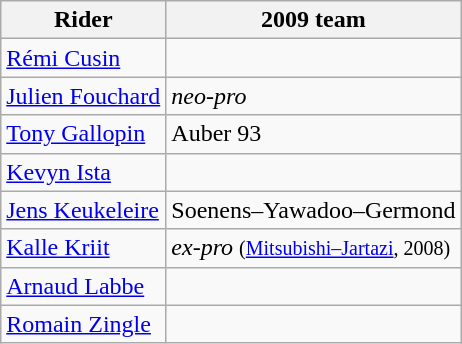<table class="wikitable">
<tr>
<th>Rider</th>
<th>2009 team</th>
</tr>
<tr>
<td><a href='#'>Rémi Cusin</a></td>
<td></td>
</tr>
<tr>
<td><a href='#'>Julien Fouchard</a></td>
<td><em>neo-pro</em></td>
</tr>
<tr>
<td><a href='#'>Tony Gallopin</a></td>
<td>Auber 93</td>
</tr>
<tr>
<td><a href='#'>Kevyn Ista</a></td>
<td></td>
</tr>
<tr>
<td><a href='#'>Jens Keukeleire</a></td>
<td>Soenens–Yawadoo–Germond</td>
</tr>
<tr>
<td><a href='#'>Kalle Kriit</a></td>
<td><em>ex-pro</em> <small>(<a href='#'>Mitsubishi–Jartazi</a>, 2008)</small></td>
</tr>
<tr>
<td><a href='#'>Arnaud Labbe</a></td>
<td></td>
</tr>
<tr>
<td><a href='#'>Romain Zingle</a></td>
<td></td>
</tr>
</table>
